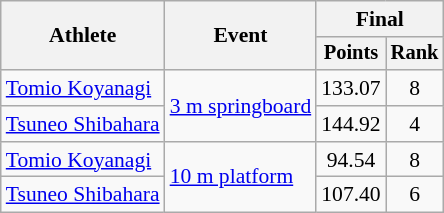<table class="wikitable" style="font-size:90%;">
<tr>
<th rowspan=2>Athlete</th>
<th rowspan=2>Event</th>
<th colspan=2>Final</th>
</tr>
<tr style="font-size:95%">
<th>Points</th>
<th>Rank</th>
</tr>
<tr align=center>
<td align=left><a href='#'>Tomio Koyanagi</a></td>
<td align=left rowspan=2><a href='#'>3 m springboard</a></td>
<td>133.07</td>
<td>8</td>
</tr>
<tr align=center>
<td align=left><a href='#'>Tsuneo Shibahara</a></td>
<td>144.92</td>
<td>4</td>
</tr>
<tr align=center>
<td align=left><a href='#'>Tomio Koyanagi</a></td>
<td align=left rowspan=2><a href='#'>10 m platform</a></td>
<td>94.54</td>
<td>8</td>
</tr>
<tr align=center>
<td align=left><a href='#'>Tsuneo Shibahara</a></td>
<td>107.40</td>
<td>6</td>
</tr>
</table>
